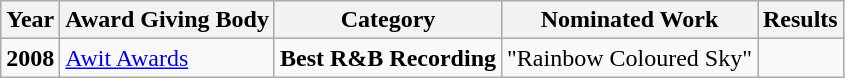<table class="wikitable">
<tr>
<th>Year</th>
<th>Award Giving Body</th>
<th>Category</th>
<th>Nominated Work</th>
<th>Results</th>
</tr>
<tr>
<td><strong>2008</strong></td>
<td><a href='#'>Awit Awards</a></td>
<td><strong>Best R&B Recording</strong></td>
<td align=center>"Rainbow Coloured Sky"</td>
<td></td>
</tr>
</table>
